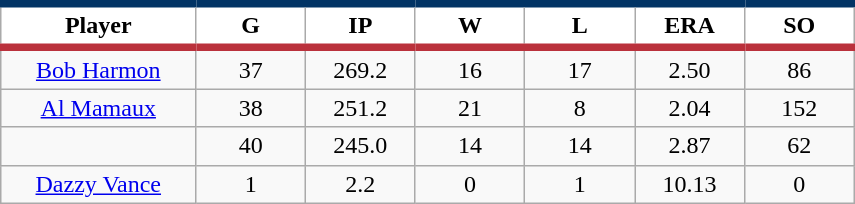<table class="wikitable sortable">
<tr>
<th style="background:#FFFFFF; border-top:#023465 5px solid; border-bottom:#ba313c 5px solid;" width="16%">Player</th>
<th style="background:#FFFFFF; border-top:#023465 5px solid; border-bottom:#ba313c 5px solid;" width="9%">G</th>
<th style="background:#FFFFFF; border-top:#023465 5px solid; border-bottom:#ba313c 5px solid;" width="9%">IP</th>
<th style="background:#FFFFFF; border-top:#023465 5px solid; border-bottom:#ba313c 5px solid;" width="9%">W</th>
<th style="background:#FFFFFF; border-top:#023465 5px solid; border-bottom:#ba313c 5px solid;" width="9%">L</th>
<th style="background:#FFFFFF; border-top:#023465 5px solid; border-bottom:#ba313c 5px solid;" width="9%">ERA</th>
<th style="background:#FFFFFF; border-top:#023465 5px solid; border-bottom:#ba313c 5px solid;" width="9%">SO</th>
</tr>
<tr align="center">
<td><a href='#'>Bob Harmon</a></td>
<td>37</td>
<td>269.2</td>
<td>16</td>
<td>17</td>
<td>2.50</td>
<td>86</td>
</tr>
<tr align=center>
<td><a href='#'>Al Mamaux</a></td>
<td>38</td>
<td>251.2</td>
<td>21</td>
<td>8</td>
<td>2.04</td>
<td>152</td>
</tr>
<tr align=center>
<td></td>
<td>40</td>
<td>245.0</td>
<td>14</td>
<td>14</td>
<td>2.87</td>
<td>62</td>
</tr>
<tr align="center">
<td><a href='#'>Dazzy Vance</a></td>
<td>1</td>
<td>2.2</td>
<td>0</td>
<td>1</td>
<td>10.13</td>
<td>0</td>
</tr>
</table>
